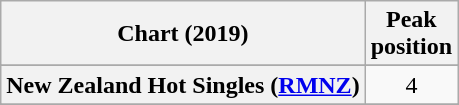<table class="wikitable sortable plainrowheaders" style="text-align:center">
<tr>
<th scope="col">Chart (2019)</th>
<th scope="col">Peak<br>position</th>
</tr>
<tr>
</tr>
<tr>
</tr>
<tr>
<th scope="row">New Zealand Hot Singles (<a href='#'>RMNZ</a>)</th>
<td>4</td>
</tr>
<tr>
</tr>
<tr>
</tr>
</table>
